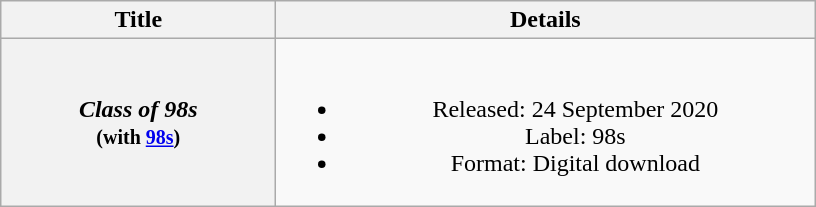<table class="wikitable plainrowheaders" style="text-align:center;">
<tr>
<th scope="col" style="width:11em;">Title</th>
<th scope="col" style="width:22em;">Details</th>
</tr>
<tr>
<th scope="row"><em>Class of 98s</em><br><small>(with <a href='#'>98s</a>)</small></th>
<td><br><ul><li>Released: 24 September 2020</li><li>Label: 98s</li><li>Format: Digital download</li></ul></td>
</tr>
</table>
